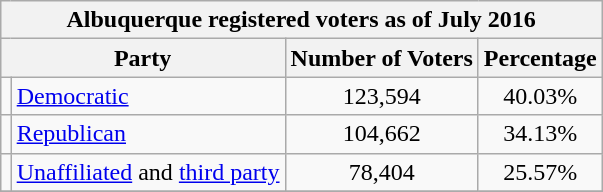<table class=wikitable style="float:right; margin-left:1em">
<tr>
<th colspan = 6>Albuquerque registered voters as of July 2016</th>
</tr>
<tr>
<th colspan = 2>Party</th>
<th>Number of Voters</th>
<th>Percentage</th>
</tr>
<tr>
<td></td>
<td><a href='#'>Democratic</a></td>
<td style="text-align:center;">123,594</td>
<td style="text-align:center;">40.03%</td>
</tr>
<tr>
<td></td>
<td><a href='#'>Republican</a></td>
<td style="text-align:center;">104,662</td>
<td style="text-align:center;">34.13%</td>
</tr>
<tr>
<td></td>
<td><a href='#'>Unaffiliated</a> and <a href='#'>third party</a></td>
<td style="text-align:center;">78,404</td>
<td style="text-align:center;">25.57%</td>
</tr>
<tr>
</tr>
</table>
